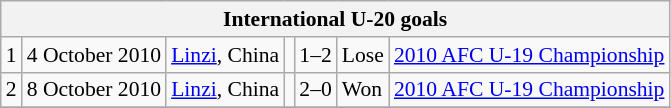<table class="wikitable collapsible collapsed" style="font-size:90%">
<tr>
<th colspan="8"><strong>International U-20 goals</strong></th>
</tr>
<tr>
<td>1</td>
<td>4 October 2010</td>
<td><a href='#'>Linzi</a>, China</td>
<td></td>
<td>1–2</td>
<td>Lose</td>
<td><a href='#'>2010 AFC U-19 Championship</a></td>
</tr>
<tr>
<td>2</td>
<td>8 October 2010</td>
<td><a href='#'>Linzi</a>, China</td>
<td></td>
<td>2–0</td>
<td>Won</td>
<td><a href='#'>2010 AFC U-19 Championship</a></td>
</tr>
<tr>
</tr>
</table>
